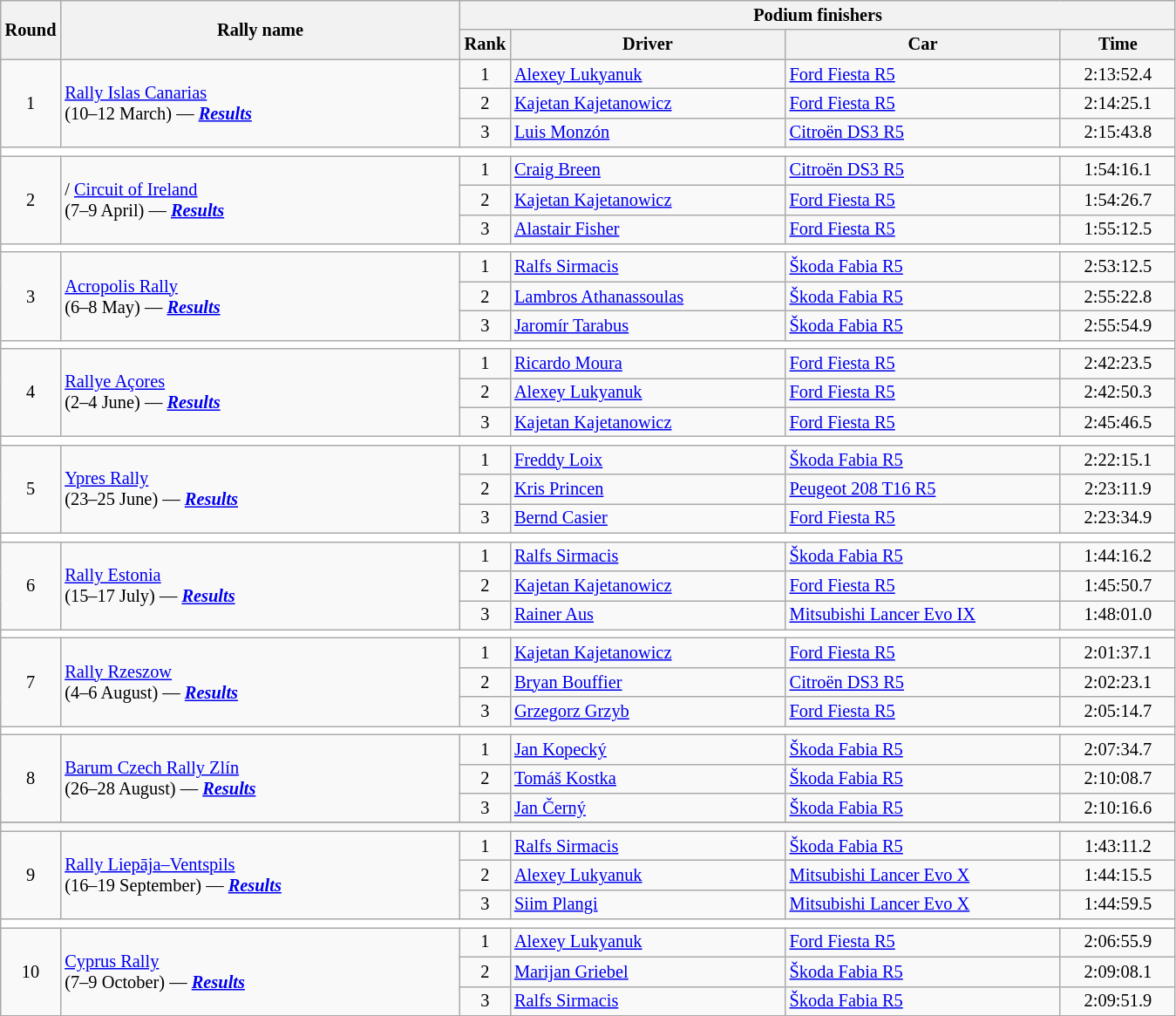<table class="wikitable" style="font-size:85%;">
<tr>
<th rowspan=2>Round</th>
<th style="width:22em" rowspan=2>Rally name</th>
<th colspan=4>Podium finishers</th>
</tr>
<tr>
<th>Rank</th>
<th style="width:15em">Driver</th>
<th style="width:15em">Car</th>
<th style="width:6em">Time</th>
</tr>
<tr>
<td rowspan=3 align=center>1</td>
<td rowspan=3> <a href='#'>Rally Islas Canarias</a><br>(10–12 March) — <strong><em><a href='#'>Results</a></em></strong></td>
<td align=center>1</td>
<td> <a href='#'>Alexey Lukyanuk</a></td>
<td><a href='#'>Ford Fiesta R5</a></td>
<td align=center>2:13:52.4</td>
</tr>
<tr>
<td align=center>2</td>
<td> <a href='#'>Kajetan Kajetanowicz</a></td>
<td><a href='#'>Ford Fiesta R5</a></td>
<td align=center>2:14:25.1</td>
</tr>
<tr>
<td align=center>3</td>
<td> <a href='#'>Luis Monzón</a></td>
<td><a href='#'>Citroën DS3 R5</a></td>
<td align=center>2:15:43.8</td>
</tr>
<tr style="background:white;">
<td colspan="6"></td>
</tr>
<tr>
<td rowspan=3 align=center>2</td>
<td rowspan=3>/ <a href='#'>Circuit of Ireland</a><br>(7–9 April) — <strong><em><a href='#'>Results</a></em></strong></td>
<td align=center>1</td>
<td> <a href='#'>Craig Breen</a></td>
<td><a href='#'>Citroën DS3 R5</a></td>
<td align=center>1:54:16.1</td>
</tr>
<tr>
<td align=center>2</td>
<td> <a href='#'>Kajetan Kajetanowicz</a></td>
<td><a href='#'>Ford Fiesta R5</a></td>
<td align=center>1:54:26.7</td>
</tr>
<tr>
<td align=center>3</td>
<td> <a href='#'>Alastair Fisher</a></td>
<td><a href='#'>Ford Fiesta R5</a></td>
<td align=center>1:55:12.5</td>
</tr>
<tr style="background:white;">
<td colspan="6"></td>
</tr>
<tr>
<td rowspan=3 align=center>3</td>
<td rowspan=3> <a href='#'>Acropolis Rally</a><br>(6–8 May) — <strong><em><a href='#'>Results</a></em></strong></td>
<td align=center>1</td>
<td> <a href='#'>Ralfs Sirmacis</a></td>
<td><a href='#'>Škoda Fabia R5</a></td>
<td align=center>2:53:12.5</td>
</tr>
<tr>
<td align=center>2</td>
<td> <a href='#'>Lambros Athanassoulas</a></td>
<td><a href='#'>Škoda Fabia R5</a></td>
<td align=center>2:55:22.8</td>
</tr>
<tr>
<td align=center>3</td>
<td> <a href='#'>Jaromír Tarabus</a></td>
<td><a href='#'>Škoda Fabia R5</a></td>
<td align=center>2:55:54.9</td>
</tr>
<tr style="background:white;">
<td colspan="6"></td>
</tr>
<tr>
<td rowspan=3 align=center>4</td>
<td rowspan=3> <a href='#'>Rallye Açores</a><br>(2–4 June) — <strong><em><a href='#'>Results</a></em></strong></td>
<td align=center>1</td>
<td> <a href='#'>Ricardo Moura</a></td>
<td><a href='#'>Ford Fiesta R5</a></td>
<td align=center>2:42:23.5</td>
</tr>
<tr>
<td align=center>2</td>
<td> <a href='#'>Alexey Lukyanuk</a></td>
<td><a href='#'>Ford Fiesta R5</a></td>
<td align=center>2:42:50.3</td>
</tr>
<tr>
<td align=center>3</td>
<td> <a href='#'>Kajetan Kajetanowicz</a></td>
<td><a href='#'>Ford Fiesta R5</a></td>
<td align=center>2:45:46.5</td>
</tr>
<tr style="background:white;">
<td colspan="6"></td>
</tr>
<tr>
<td rowspan=3 align=center>5</td>
<td rowspan=3> <a href='#'>Ypres Rally</a><br>(23–25 June) — <strong><em><a href='#'>Results</a></em></strong></td>
<td align=center>1</td>
<td> <a href='#'>Freddy Loix</a></td>
<td><a href='#'>Škoda Fabia R5</a></td>
<td align=center>2:22:15.1</td>
</tr>
<tr>
<td align=center>2</td>
<td> <a href='#'>Kris Princen</a></td>
<td><a href='#'>Peugeot 208 T16 R5</a></td>
<td align=center>2:23:11.9</td>
</tr>
<tr>
<td align=center>3</td>
<td> <a href='#'>Bernd Casier</a></td>
<td><a href='#'>Ford Fiesta R5</a></td>
<td align=center>2:23:34.9</td>
</tr>
<tr style="background:white;">
<td colspan="6"></td>
</tr>
<tr>
<td rowspan=3 align=center>6</td>
<td rowspan=3> <a href='#'>Rally Estonia</a><br>(15–17 July) — <strong><em><a href='#'>Results</a></em></strong></td>
<td align=center>1</td>
<td> <a href='#'>Ralfs Sirmacis</a></td>
<td><a href='#'>Škoda Fabia R5</a></td>
<td align=center>1:44:16.2</td>
</tr>
<tr>
<td align=center>2</td>
<td> <a href='#'>Kajetan Kajetanowicz</a></td>
<td><a href='#'>Ford Fiesta R5</a></td>
<td align=center>1:45:50.7</td>
</tr>
<tr>
<td align=center>3</td>
<td> <a href='#'>Rainer Aus</a></td>
<td><a href='#'>Mitsubishi Lancer Evo IX</a></td>
<td align=center>1:48:01.0</td>
</tr>
<tr style="background:white;">
<td colspan="6"></td>
</tr>
<tr>
<td rowspan=3 align=center>7</td>
<td rowspan=3> <a href='#'>Rally Rzeszow</a><br>(4–6 August) — <strong><em><a href='#'>Results</a></em></strong></td>
<td align=center>1</td>
<td> <a href='#'>Kajetan Kajetanowicz</a></td>
<td><a href='#'>Ford Fiesta R5</a></td>
<td align=center>2:01:37.1</td>
</tr>
<tr>
<td align=center>2</td>
<td> <a href='#'>Bryan Bouffier</a></td>
<td><a href='#'>Citroën DS3 R5</a></td>
<td align=center>2:02:23.1</td>
</tr>
<tr>
<td align=center>3</td>
<td> <a href='#'>Grzegorz Grzyb</a></td>
<td><a href='#'>Ford Fiesta R5</a></td>
<td align=center>2:05:14.7</td>
</tr>
<tr style="background:white;">
<td colspan="6"></td>
</tr>
<tr>
<td rowspan=3 align=center>8</td>
<td rowspan=3> <a href='#'>Barum Czech Rally Zlín</a><br>(26–28 August) — <strong><em><a href='#'>Results</a></em></strong></td>
<td align=center>1</td>
<td> <a href='#'>Jan Kopecký</a></td>
<td><a href='#'>Škoda Fabia R5</a></td>
<td align=center>2:07:34.7</td>
</tr>
<tr>
<td align=center>2</td>
<td> <a href='#'>Tomáš Kostka</a></td>
<td><a href='#'>Škoda Fabia R5</a></td>
<td align=center>2:10:08.7</td>
</tr>
<tr>
<td align=center>3</td>
<td> <a href='#'>Jan Černý</a></td>
<td><a href='#'>Škoda Fabia R5</a></td>
<td align=center>2:10:16.6</td>
</tr>
<tr style="background:white;">
</tr>
<tr>
<td colspan="6"></td>
</tr>
<tr>
<td rowspan=3 align=center>9</td>
<td rowspan=3> <a href='#'>Rally Liepāja–Ventspils</a><br>(16–19 September) — <strong><em><a href='#'>Results</a></em></strong></td>
<td align=center>1</td>
<td> <a href='#'>Ralfs Sirmacis</a></td>
<td><a href='#'>Škoda Fabia R5</a></td>
<td align=center>1:43:11.2</td>
</tr>
<tr>
<td align=center>2</td>
<td> <a href='#'>Alexey Lukyanuk</a></td>
<td><a href='#'>Mitsubishi Lancer Evo X</a></td>
<td align=center>1:44:15.5</td>
</tr>
<tr>
<td align=center>3</td>
<td> <a href='#'>Siim Plangi</a></td>
<td><a href='#'>Mitsubishi Lancer Evo X</a></td>
<td align=center>1:44:59.5</td>
</tr>
<tr style="background:white;">
<td colspan="6"></td>
</tr>
<tr>
<td rowspan=3 align=center>10</td>
<td rowspan=3> <a href='#'>Cyprus Rally</a><br>(7–9 October) — <strong><em><a href='#'>Results</a></em></strong></td>
<td align=center>1</td>
<td> <a href='#'>Alexey Lukyanuk</a></td>
<td><a href='#'>Ford Fiesta R5</a></td>
<td align=center>2:06:55.9</td>
</tr>
<tr>
<td align=center>2</td>
<td> <a href='#'>Marijan Griebel</a></td>
<td><a href='#'>Škoda Fabia R5</a></td>
<td align=center>2:09:08.1</td>
</tr>
<tr>
<td align=center>3</td>
<td> <a href='#'>Ralfs Sirmacis</a></td>
<td><a href='#'>Škoda Fabia R5</a></td>
<td align=center>2:09:51.9</td>
</tr>
<tr style="background:white;">
</tr>
</table>
